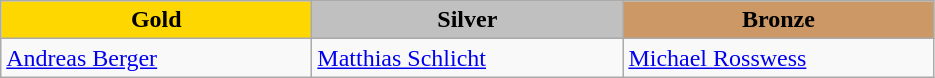<table class="wikitable" style="text-align:left">
<tr align="center">
<td width=200 bgcolor=gold><strong>Gold</strong></td>
<td width=200 bgcolor=silver><strong>Silver</strong></td>
<td width=200 bgcolor=CC9966><strong>Bronze</strong></td>
</tr>
<tr>
<td><a href='#'>Andreas Berger</a><br><em></em></td>
<td><a href='#'>Matthias Schlicht</a><br><em></em></td>
<td><a href='#'>Michael Rosswess</a><br><em></em></td>
</tr>
</table>
